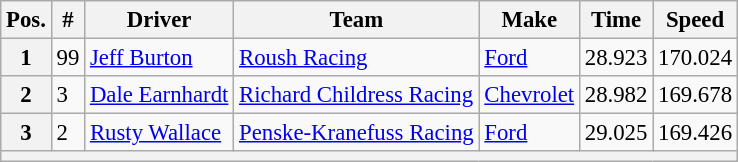<table class="wikitable" style="font-size:95%">
<tr>
<th>Pos.</th>
<th>#</th>
<th>Driver</th>
<th>Team</th>
<th>Make</th>
<th>Time</th>
<th>Speed</th>
</tr>
<tr>
<th>1</th>
<td>99</td>
<td><a href='#'>Jeff Burton</a></td>
<td><a href='#'>Roush Racing</a></td>
<td><a href='#'>Ford</a></td>
<td>28.923</td>
<td>170.024</td>
</tr>
<tr>
<th>2</th>
<td>3</td>
<td><a href='#'>Dale Earnhardt</a></td>
<td><a href='#'>Richard Childress Racing</a></td>
<td><a href='#'>Chevrolet</a></td>
<td>28.982</td>
<td>169.678</td>
</tr>
<tr>
<th>3</th>
<td>2</td>
<td><a href='#'>Rusty Wallace</a></td>
<td><a href='#'>Penske-Kranefuss Racing</a></td>
<td><a href='#'>Ford</a></td>
<td>29.025</td>
<td>169.426</td>
</tr>
<tr>
<th colspan="7"></th>
</tr>
</table>
